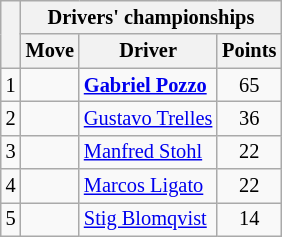<table class="wikitable" style="font-size:85%;">
<tr>
<th rowspan="2"></th>
<th colspan="3">Drivers' championships</th>
</tr>
<tr>
<th>Move</th>
<th>Driver</th>
<th>Points</th>
</tr>
<tr>
<td align="center">1</td>
<td align="center"></td>
<td> <strong><a href='#'>Gabriel Pozzo</a></strong></td>
<td align="center">65</td>
</tr>
<tr>
<td align="center">2</td>
<td align="center"></td>
<td> <a href='#'>Gustavo Trelles</a></td>
<td align="center">36</td>
</tr>
<tr>
<td align="center">3</td>
<td align="center"></td>
<td> <a href='#'>Manfred Stohl</a></td>
<td align="center">22</td>
</tr>
<tr>
<td align="center">4</td>
<td align="center"></td>
<td> <a href='#'>Marcos Ligato</a></td>
<td align="center">22</td>
</tr>
<tr>
<td align="center">5</td>
<td align="center"></td>
<td> <a href='#'>Stig Blomqvist</a></td>
<td align="center">14</td>
</tr>
</table>
